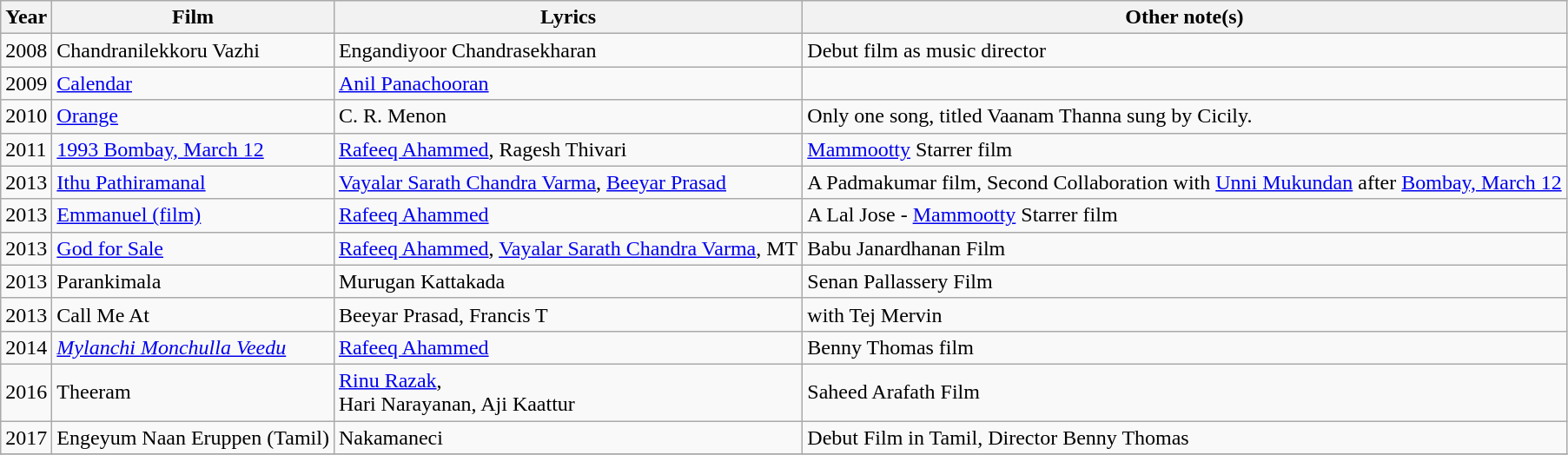<table class="wikitable">
<tr>
<th>Year</th>
<th>Film</th>
<th>Lyrics</th>
<th>Other note(s)</th>
</tr>
<tr>
<td>2008</td>
<td>Chandranilekkoru Vazhi</td>
<td>Engandiyoor Chandrasekharan</td>
<td>Debut film as music director</td>
</tr>
<tr>
<td>2009</td>
<td><a href='#'>Calendar</a></td>
<td><a href='#'>Anil Panachooran</a></td>
<td></td>
</tr>
<tr>
<td>2010</td>
<td><a href='#'>Orange</a></td>
<td>C. R. Menon</td>
<td>Only one song, titled Vaanam Thanna sung by Cicily.</td>
</tr>
<tr>
<td>2011</td>
<td><a href='#'>1993 Bombay, March 12</a></td>
<td><a href='#'>Rafeeq Ahammed</a>, Ragesh Thivari</td>
<td><a href='#'>Mammootty</a> Starrer film</td>
</tr>
<tr>
<td>2013</td>
<td><a href='#'>Ithu Pathiramanal</a></td>
<td><a href='#'>Vayalar Sarath Chandra Varma</a>, <a href='#'>Beeyar Prasad</a></td>
<td>A Padmakumar film, Second Collaboration with <a href='#'>Unni Mukundan</a> after <a href='#'>Bombay, March 12</a></td>
</tr>
<tr>
<td>2013</td>
<td><a href='#'>Emmanuel (film)</a></td>
<td><a href='#'>Rafeeq Ahammed</a></td>
<td>A Lal Jose - <a href='#'>Mammootty</a> Starrer film</td>
</tr>
<tr>
<td>2013</td>
<td><a href='#'>God for Sale</a></td>
<td><a href='#'>Rafeeq Ahammed</a>, <a href='#'>Vayalar Sarath Chandra Varma</a>, MT</td>
<td>Babu Janardhanan Film</td>
</tr>
<tr>
<td>2013</td>
<td>Parankimala</td>
<td>Murugan Kattakada</td>
<td>Senan Pallassery Film</td>
</tr>
<tr>
<td>2013</td>
<td>Call Me At</td>
<td>Beeyar Prasad, Francis T</td>
<td>with Tej Mervin</td>
</tr>
<tr>
<td>2014</td>
<td><em><a href='#'>Mylanchi Monchulla Veedu</a></em></td>
<td><a href='#'>Rafeeq Ahammed</a></td>
<td>Benny Thomas film</td>
</tr>
<tr>
<td>2016</td>
<td>Theeram</td>
<td><a href='#'>Rinu Razak</a>,<br>Hari Narayanan, Aji Kaattur</td>
<td>Saheed Arafath Film</td>
</tr>
<tr>
<td>2017</td>
<td>Engeyum Naan Eruppen (Tamil)</td>
<td>Nakamaneci</td>
<td>Debut Film in Tamil, Director Benny Thomas</td>
</tr>
<tr>
</tr>
</table>
